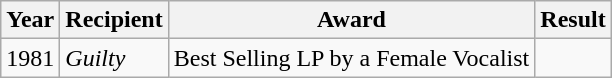<table class="wikitable">
<tr>
<th>Year</th>
<th>Recipient</th>
<th>Award</th>
<th>Result</th>
</tr>
<tr>
<td rowspan="5">1981</td>
<td><em>Guilty</em></td>
<td>Best Selling LP by a Female Vocalist</td>
<td></td>
</tr>
</table>
